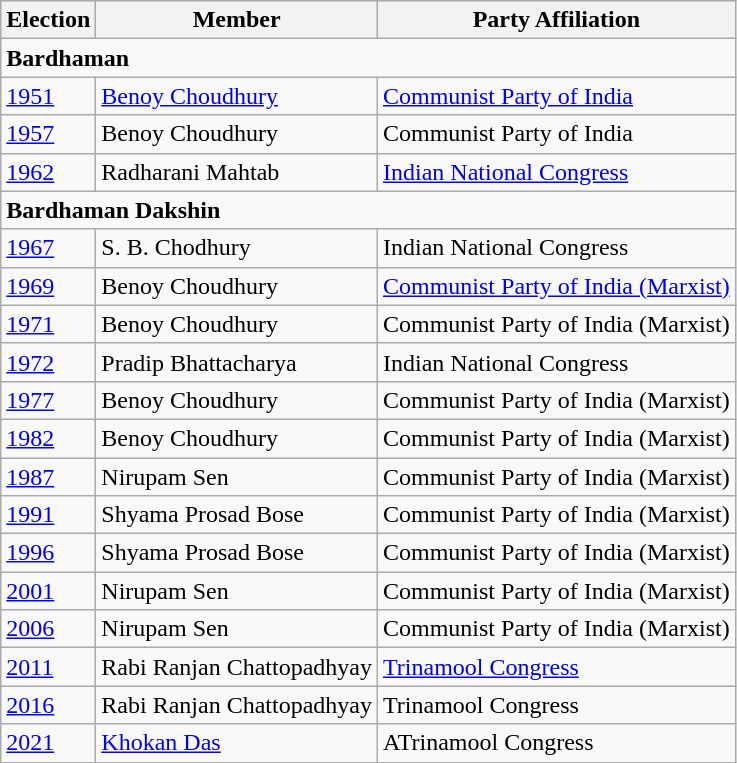<table class="wikitable sortable">
<tr>
<th>Election</th>
<th>Member</th>
<th>Party Affiliation</th>
</tr>
<tr>
<td colspan="3"><strong>Bardhaman</strong></td>
</tr>
<tr>
<td><a href='#'>1951</a></td>
<td><a href='#'>Benoy Choudhury</a></td>
<td><a href='#'>Communist Party of India</a></td>
</tr>
<tr>
<td><a href='#'>1957</a></td>
<td>Benoy Choudhury</td>
<td>Communist Party of India</td>
</tr>
<tr>
<td><a href='#'>1962</a></td>
<td>Radharani Mahtab</td>
<td><a href='#'>Indian National Congress</a></td>
</tr>
<tr>
<td colspan="3"><strong>Bardhaman Dakshin</strong></td>
</tr>
<tr>
<td><a href='#'>1967</a></td>
<td>S. B. Chodhury</td>
<td>Indian National Congress </td>
</tr>
<tr>
<td><a href='#'>1969</a></td>
<td>Benoy Choudhury</td>
<td><a href='#'>Communist Party of India (Marxist)</a></td>
</tr>
<tr>
<td><a href='#'>1971</a></td>
<td>Benoy Choudhury</td>
<td>Communist Party of India (Marxist)</td>
</tr>
<tr>
<td><a href='#'>1972</a></td>
<td>Pradip Bhattacharya</td>
<td>Indian National Congress</td>
</tr>
<tr>
<td><a href='#'>1977</a></td>
<td>Benoy Choudhury</td>
<td>Communist Party of India (Marxist)</td>
</tr>
<tr>
<td><a href='#'>1982</a></td>
<td>Benoy Choudhury</td>
<td>Communist Party of India (Marxist)</td>
</tr>
<tr>
<td><a href='#'>1987</a></td>
<td>Nirupam Sen</td>
<td>Communist Party of India (Marxist)</td>
</tr>
<tr>
<td><a href='#'>1991</a></td>
<td>Shyama Prosad Bose</td>
<td>Communist Party of India (Marxist)</td>
</tr>
<tr>
<td><a href='#'>1996</a></td>
<td>Shyama Prosad Bose</td>
<td>Communist Party of India (Marxist)</td>
</tr>
<tr>
<td><a href='#'>2001</a></td>
<td>Nirupam Sen</td>
<td>Communist Party of India (Marxist)</td>
</tr>
<tr>
<td><a href='#'>2006</a></td>
<td>Nirupam Sen</td>
<td>Communist Party of India (Marxist)</td>
</tr>
<tr>
<td><a href='#'>2011</a></td>
<td>Rabi Ranjan Chattopadhyay</td>
<td><a href='#'>Trinamool Congress</a></td>
</tr>
<tr>
<td><a href='#'>2016</a></td>
<td>Rabi Ranjan Chattopadhyay</td>
<td>Trinamool Congress</td>
</tr>
<tr>
<td><a href='#'>2021</a></td>
<td><a href='#'>Khokan Das</a></td>
<td>ATrinamool Congress</td>
</tr>
</table>
